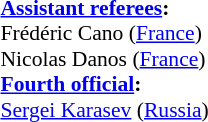<table width=50% style="font-size: 90%">
<tr>
<td><br><strong><a href='#'>Assistant referees</a>:</strong>
<br>Frédéric Cano (<a href='#'>France</a>)
<br>Nicolas Danos (<a href='#'>France</a>)
<br><strong><a href='#'>Fourth official</a>:</strong>
<br><a href='#'>Sergei Karasev</a> (<a href='#'>Russia</a>)</td>
</tr>
</table>
